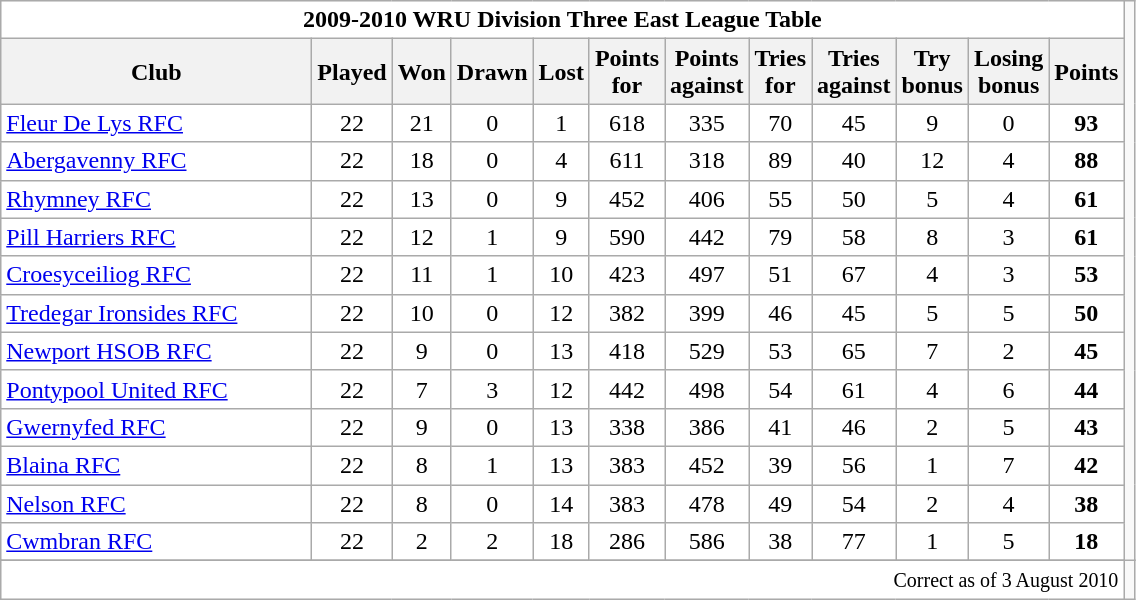<table class="wikitable" style="float:left; margin-right:15px; text-align: center;">
<tr>
<td colspan="12" bgcolor="#FFFFFF" cellpadding="0" cellspacing="0"><strong>2009-2010 WRU Division Three East League Table</strong></td>
</tr>
<tr>
<th bgcolor="#efefef" width="200">Club</th>
<th bgcolor="#efefef" width="20">Played</th>
<th bgcolor="#efefef" width="20">Won</th>
<th bgcolor="#efefef" width="20">Drawn</th>
<th bgcolor="#efefef" width="20">Lost</th>
<th bgcolor="#efefef" width="20">Points for</th>
<th bgcolor="#efefef" width="20">Points against</th>
<th bgcolor="#efefef" width="20">Tries for</th>
<th bgcolor="#efefef" width="20">Tries against</th>
<th bgcolor="#efefef" width="20">Try bonus</th>
<th bgcolor="#efefef" width="20">Losing bonus</th>
<th bgcolor="#efefef" width="20">Points</th>
</tr>
<tr bgcolor=#ffffff align=center>
<td align=left><a href='#'>Fleur De Lys RFC</a></td>
<td>22</td>
<td>21</td>
<td>0</td>
<td>1</td>
<td>618</td>
<td>335</td>
<td>70</td>
<td>45</td>
<td>9</td>
<td>0</td>
<td><strong>93</strong></td>
</tr>
<tr bgcolor=#ffffff align=center>
<td align=left><a href='#'>Abergavenny RFC</a></td>
<td>22</td>
<td>18</td>
<td>0</td>
<td>4</td>
<td>611</td>
<td>318</td>
<td>89</td>
<td>40</td>
<td>12</td>
<td>4</td>
<td><strong>88</strong></td>
</tr>
<tr bgcolor=#ffffff align=center>
<td align=left><a href='#'>Rhymney RFC</a></td>
<td>22</td>
<td>13</td>
<td>0</td>
<td>9</td>
<td>452</td>
<td>406</td>
<td>55</td>
<td>50</td>
<td>5</td>
<td>4</td>
<td><strong>61</strong></td>
</tr>
<tr bgcolor=#ffffff align=center>
<td align=left><a href='#'>Pill Harriers RFC</a></td>
<td>22</td>
<td>12</td>
<td>1</td>
<td>9</td>
<td>590</td>
<td>442</td>
<td>79</td>
<td>58</td>
<td>8</td>
<td>3</td>
<td><strong>61</strong></td>
</tr>
<tr bgcolor=#ffffff align=center>
<td align=left><a href='#'>Croesyceiliog RFC</a></td>
<td>22</td>
<td>11</td>
<td>1</td>
<td>10</td>
<td>423</td>
<td>497</td>
<td>51</td>
<td>67</td>
<td>4</td>
<td>3</td>
<td><strong>53</strong></td>
</tr>
<tr bgcolor=#ffffff align=center>
<td align=left><a href='#'>Tredegar Ironsides RFC</a></td>
<td>22</td>
<td>10</td>
<td>0</td>
<td>12</td>
<td>382</td>
<td>399</td>
<td>46</td>
<td>45</td>
<td>5</td>
<td>5</td>
<td><strong>50</strong></td>
</tr>
<tr bgcolor=#ffffff align=center>
<td align=left><a href='#'>Newport HSOB RFC</a></td>
<td>22</td>
<td>9</td>
<td>0</td>
<td>13</td>
<td>418</td>
<td>529</td>
<td>53</td>
<td>65</td>
<td>7</td>
<td>2</td>
<td><strong>45</strong></td>
</tr>
<tr bgcolor=#ffffff align=center>
<td align=left><a href='#'>Pontypool United RFC</a></td>
<td>22</td>
<td>7</td>
<td>3</td>
<td>12</td>
<td>442</td>
<td>498</td>
<td>54</td>
<td>61</td>
<td>4</td>
<td>6</td>
<td><strong>44</strong></td>
</tr>
<tr bgcolor=#ffffff align=center>
<td align=left><a href='#'>Gwernyfed RFC</a></td>
<td>22</td>
<td>9</td>
<td>0</td>
<td>13</td>
<td>338</td>
<td>386</td>
<td>41</td>
<td>46</td>
<td>2</td>
<td>5</td>
<td><strong>43</strong></td>
</tr>
<tr bgcolor=#ffffff align=center>
<td align=left><a href='#'>Blaina RFC</a></td>
<td>22</td>
<td>8</td>
<td>1</td>
<td>13</td>
<td>383</td>
<td>452</td>
<td>39</td>
<td>56</td>
<td>1</td>
<td>7</td>
<td><strong>42</strong></td>
</tr>
<tr bgcolor=#ffffff align=center>
<td align=left><a href='#'>Nelson RFC</a></td>
<td>22</td>
<td>8</td>
<td>0</td>
<td>14</td>
<td>383</td>
<td>478</td>
<td>49</td>
<td>54</td>
<td>2</td>
<td>4</td>
<td><strong>38</strong></td>
</tr>
<tr bgcolor=#ffffff align=center>
<td align=left><a href='#'>Cwmbran RFC</a></td>
<td>22</td>
<td>2</td>
<td>2</td>
<td>18</td>
<td>286</td>
<td>586</td>
<td>38</td>
<td>77</td>
<td>1</td>
<td>5</td>
<td><strong>18</strong></td>
</tr>
<tr bgcolor=#ffffff align=center>
</tr>
<tr>
<td colspan="12" align="right" bgcolor="#FFFFFF" cellpadding="0" cellspacing="0"><small>Correct as of 3 August 2010</small></td>
<td></td>
</tr>
</table>
